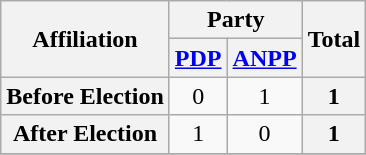<table class="wikitable" style="text-align:center">
<tr>
<th rowspan="2">Affiliation</th>
<th colspan="2">Party</th>
<th rowspan="2">Total</th>
</tr>
<tr>
<th><a href='#'>PDP</a></th>
<th><a href='#'>ANPP</a></th>
</tr>
<tr>
<th>Before Election</th>
<td>0</td>
<td>1</td>
<th>1</th>
</tr>
<tr>
<th>After Election</th>
<td>1</td>
<td>0</td>
<th>1</th>
</tr>
<tr>
</tr>
</table>
